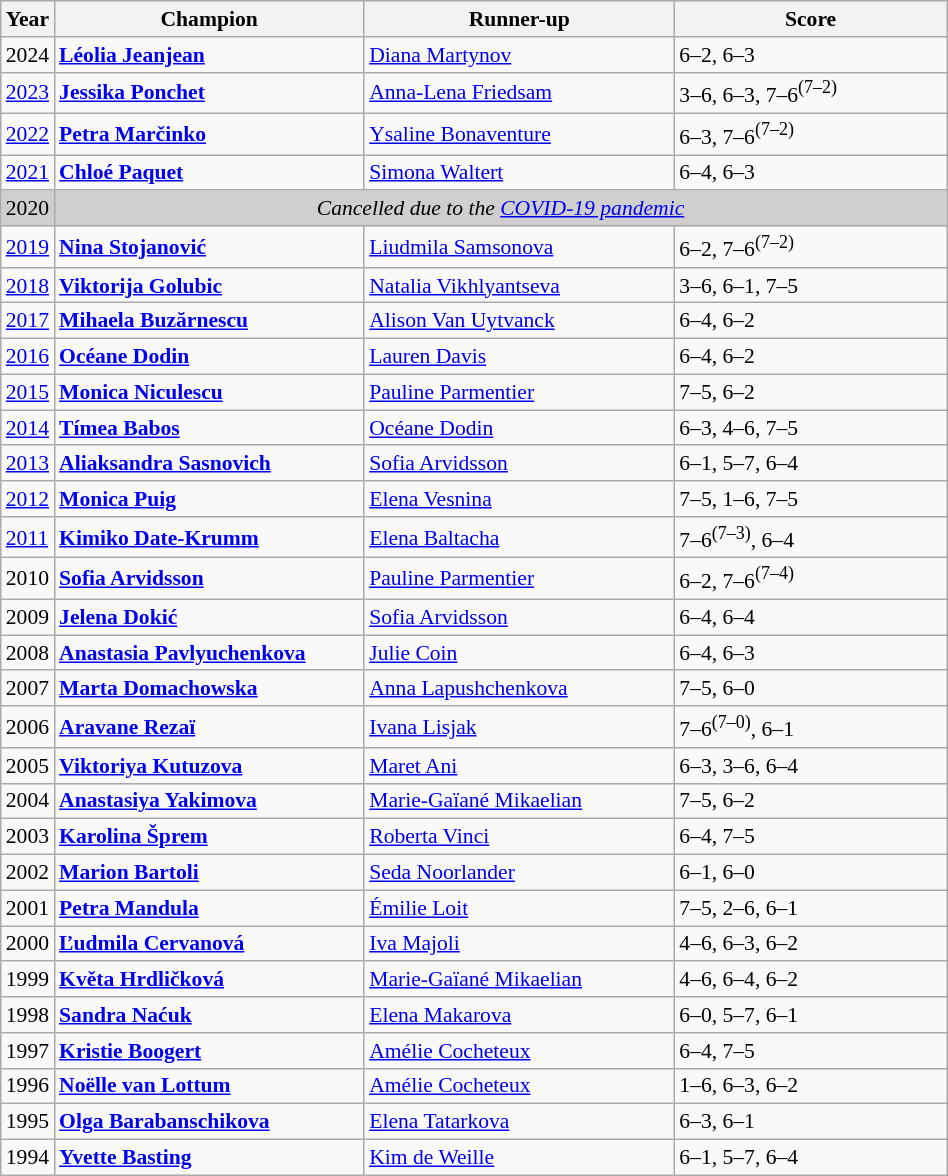<table class="wikitable" style="font-size:90%">
<tr>
<th>Year</th>
<th width="200">Champion</th>
<th width="200">Runner-up</th>
<th width="175">Score</th>
</tr>
<tr>
<td>2024</td>
<td> <strong><a href='#'>Léolia Jeanjean</a></strong></td>
<td> <a href='#'>Diana Martynov</a></td>
<td>6–2, 6–3</td>
</tr>
<tr>
<td><a href='#'>2023</a></td>
<td> <strong><a href='#'>Jessika Ponchet</a></strong></td>
<td> <a href='#'>Anna-Lena Friedsam</a></td>
<td>3–6, 6–3, 7–6<sup>(7–2)</sup></td>
</tr>
<tr>
<td><a href='#'>2022</a></td>
<td> <strong><a href='#'>Petra Marčinko</a></strong></td>
<td> <a href='#'>Ysaline Bonaventure</a></td>
<td>6–3, 7–6<sup>(7–2)</sup></td>
</tr>
<tr>
<td><a href='#'>2021</a></td>
<td> <strong><a href='#'>Chloé Paquet</a></strong></td>
<td> <a href='#'>Simona Waltert</a></td>
<td>6–4, 6–3</td>
</tr>
<tr>
<td style="background:#cfcfcf">2020</td>
<td colspan=3 align=center style="background:#cfcfcf"><em>Cancelled due to the <a href='#'>COVID-19 pandemic</a></em></td>
</tr>
<tr>
<td><a href='#'>2019</a></td>
<td> <strong><a href='#'>Nina Stojanović</a></strong></td>
<td> <a href='#'>Liudmila Samsonova</a></td>
<td>6–2, 7–6<sup>(7–2)</sup></td>
</tr>
<tr>
<td><a href='#'>2018</a></td>
<td> <strong><a href='#'>Viktorija Golubic</a></strong></td>
<td> <a href='#'>Natalia Vikhlyantseva</a></td>
<td>3–6, 6–1, 7–5</td>
</tr>
<tr>
<td><a href='#'>2017</a></td>
<td> <strong><a href='#'>Mihaela Buzărnescu</a></strong></td>
<td> <a href='#'>Alison Van Uytvanck</a></td>
<td>6–4, 6–2</td>
</tr>
<tr>
<td><a href='#'>2016</a></td>
<td> <strong><a href='#'>Océane Dodin</a></strong></td>
<td> <a href='#'>Lauren Davis</a></td>
<td>6–4, 6–2</td>
</tr>
<tr>
<td><a href='#'>2015</a></td>
<td> <strong><a href='#'>Monica Niculescu</a></strong></td>
<td> <a href='#'>Pauline Parmentier</a></td>
<td>7–5, 6–2</td>
</tr>
<tr>
<td><a href='#'>2014</a></td>
<td> <strong><a href='#'>Tímea Babos</a></strong></td>
<td> <a href='#'>Océane Dodin</a></td>
<td>6–3, 4–6, 7–5</td>
</tr>
<tr>
<td><a href='#'>2013</a></td>
<td> <strong><a href='#'>Aliaksandra Sasnovich</a></strong></td>
<td> <a href='#'>Sofia Arvidsson</a></td>
<td>6–1, 5–7, 6–4</td>
</tr>
<tr>
<td><a href='#'>2012</a></td>
<td> <strong><a href='#'>Monica Puig</a></strong></td>
<td> <a href='#'>Elena Vesnina</a></td>
<td>7–5, 1–6, 7–5</td>
</tr>
<tr>
<td><a href='#'>2011</a></td>
<td> <strong><a href='#'>Kimiko Date-Krumm</a></strong></td>
<td> <a href='#'>Elena Baltacha</a></td>
<td>7–6<sup>(7–3)</sup>, 6–4</td>
</tr>
<tr>
<td>2010</td>
<td> <strong><a href='#'>Sofia Arvidsson</a></strong></td>
<td> <a href='#'>Pauline Parmentier</a></td>
<td>6–2, 7–6<sup>(7–4)</sup></td>
</tr>
<tr>
<td>2009</td>
<td> <strong><a href='#'>Jelena Dokić</a></strong></td>
<td> <a href='#'>Sofia Arvidsson</a></td>
<td>6–4, 6–4</td>
</tr>
<tr>
<td>2008</td>
<td> <strong><a href='#'>Anastasia Pavlyuchenkova</a></strong></td>
<td> <a href='#'>Julie Coin</a></td>
<td>6–4, 6–3</td>
</tr>
<tr>
<td>2007</td>
<td> <strong><a href='#'>Marta Domachowska</a></strong></td>
<td> <a href='#'>Anna Lapushchenkova</a></td>
<td>7–5, 6–0</td>
</tr>
<tr>
<td>2006</td>
<td> <strong><a href='#'>Aravane Rezaï</a></strong></td>
<td> <a href='#'>Ivana Lisjak</a></td>
<td>7–6<sup>(7–0)</sup>, 6–1</td>
</tr>
<tr>
<td>2005</td>
<td> <strong><a href='#'>Viktoriya Kutuzova</a></strong></td>
<td> <a href='#'>Maret Ani</a></td>
<td>6–3, 3–6, 6–4</td>
</tr>
<tr>
<td>2004</td>
<td> <strong><a href='#'>Anastasiya Yakimova</a></strong></td>
<td> <a href='#'>Marie-Gaïané Mikaelian</a></td>
<td>7–5, 6–2</td>
</tr>
<tr>
<td>2003</td>
<td> <strong><a href='#'>Karolina Šprem</a></strong></td>
<td> <a href='#'>Roberta Vinci</a></td>
<td>6–4, 7–5</td>
</tr>
<tr>
<td>2002</td>
<td> <strong><a href='#'>Marion Bartoli</a></strong></td>
<td> <a href='#'>Seda Noorlander</a></td>
<td>6–1, 6–0</td>
</tr>
<tr>
<td>2001</td>
<td> <strong><a href='#'>Petra Mandula</a></strong></td>
<td> <a href='#'>Émilie Loit</a></td>
<td>7–5, 2–6, 6–1</td>
</tr>
<tr>
<td>2000</td>
<td> <strong><a href='#'>Ľudmila Cervanová</a></strong></td>
<td> <a href='#'>Iva Majoli</a></td>
<td>4–6, 6–3, 6–2</td>
</tr>
<tr>
<td>1999</td>
<td> <strong><a href='#'>Květa Hrdličková</a></strong></td>
<td> <a href='#'>Marie-Gaïané Mikaelian</a></td>
<td>4–6, 6–4, 6–2</td>
</tr>
<tr>
<td>1998</td>
<td> <strong><a href='#'>Sandra Naćuk</a></strong></td>
<td> <a href='#'>Elena Makarova</a></td>
<td>6–0, 5–7, 6–1</td>
</tr>
<tr>
<td>1997</td>
<td> <strong><a href='#'>Kristie Boogert</a></strong></td>
<td> <a href='#'>Amélie Cocheteux</a></td>
<td>6–4, 7–5</td>
</tr>
<tr>
<td>1996</td>
<td> <strong><a href='#'>Noëlle van Lottum</a></strong></td>
<td> <a href='#'>Amélie Cocheteux</a></td>
<td>1–6, 6–3, 6–2</td>
</tr>
<tr>
<td>1995</td>
<td> <strong><a href='#'>Olga Barabanschikova</a></strong></td>
<td> <a href='#'>Elena Tatarkova</a></td>
<td>6–3, 6–1</td>
</tr>
<tr>
<td>1994</td>
<td> <strong><a href='#'>Yvette Basting</a></strong></td>
<td> <a href='#'>Kim de Weille</a></td>
<td>6–1, 5–7, 6–4</td>
</tr>
</table>
